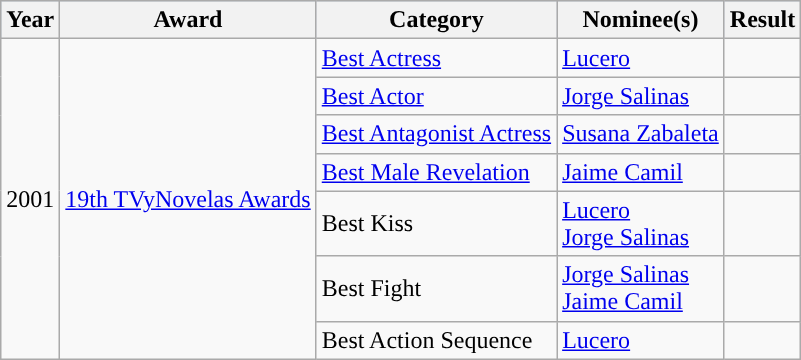<table class="wikitable">
<tr style="background:#b0c4de;">
<th>Year</th>
<th>Award</th>
<th>Category</th>
<th>Nominee(s)</th>
<th>Result</th>
</tr>
<tr>
<td rowspan=7>2001</td>
<td rowspan=7><a href='#'>19th TVyNovelas Awards</a></td>
<td><a href='#'>Best Actress</a></td>
<td><a href='#'>Lucero</a></td>
<td></td>
</tr>
<tr>
<td><a href='#'>Best Actor</a></td>
<td><a href='#'>Jorge Salinas</a></td>
<td></td>
</tr>
<tr>
<td><a href='#'>Best Antagonist Actress</a></td>
<td><a href='#'>Susana Zabaleta</a></td>
<td></td>
</tr>
<tr>
<td><a href='#'>Best Male Revelation</a></td>
<td><a href='#'>Jaime Camil</a></td>
<td></td>
</tr>
<tr>
<td>Best Kiss</td>
<td><a href='#'>Lucero</a> <br> <a href='#'>Jorge Salinas</a></td>
<td></td>
</tr>
<tr>
<td>Best Fight</td>
<td><a href='#'>Jorge Salinas</a> <br> <a href='#'>Jaime Camil</a></td>
<td></td>
</tr>
<tr>
<td>Best Action Sequence</td>
<td><a href='#'>Lucero</a></td>
<td></td>
</tr>
</table>
